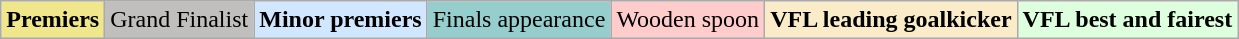<table class="wikitable">
<tr>
<td style=background:#F0E68C><strong>Premiers</strong></td>
<td style=background:#C0BFBD>Grand Finalist</td>
<td style=background:#D0E7FF><strong>Minor premiers</strong></td>
<td style=background:#96CDCD>Finals appearance</td>
<td style=background:#FFCCCC>Wooden spoon</td>
<td style=background:#FAECC8><strong>VFL leading goalkicker</strong></td>
<td style=background:#DDFFDD><strong>VFL best and fairest</strong></td>
</tr>
</table>
